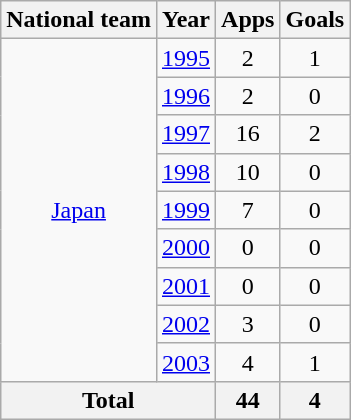<table class="wikitable" style="text-align:center">
<tr>
<th>National team</th>
<th>Year</th>
<th>Apps</th>
<th>Goals</th>
</tr>
<tr>
<td rowspan="9"><a href='#'>Japan</a></td>
<td><a href='#'>1995</a></td>
<td>2</td>
<td>1</td>
</tr>
<tr>
<td><a href='#'>1996</a></td>
<td>2</td>
<td>0</td>
</tr>
<tr>
<td><a href='#'>1997</a></td>
<td>16</td>
<td>2</td>
</tr>
<tr>
<td><a href='#'>1998</a></td>
<td>10</td>
<td>0</td>
</tr>
<tr>
<td><a href='#'>1999</a></td>
<td>7</td>
<td>0</td>
</tr>
<tr>
<td><a href='#'>2000</a></td>
<td>0</td>
<td>0</td>
</tr>
<tr>
<td><a href='#'>2001</a></td>
<td>0</td>
<td>0</td>
</tr>
<tr>
<td><a href='#'>2002</a></td>
<td>3</td>
<td>0</td>
</tr>
<tr>
<td><a href='#'>2003</a></td>
<td>4</td>
<td>1</td>
</tr>
<tr>
<th colspan="2">Total</th>
<th>44</th>
<th>4</th>
</tr>
</table>
